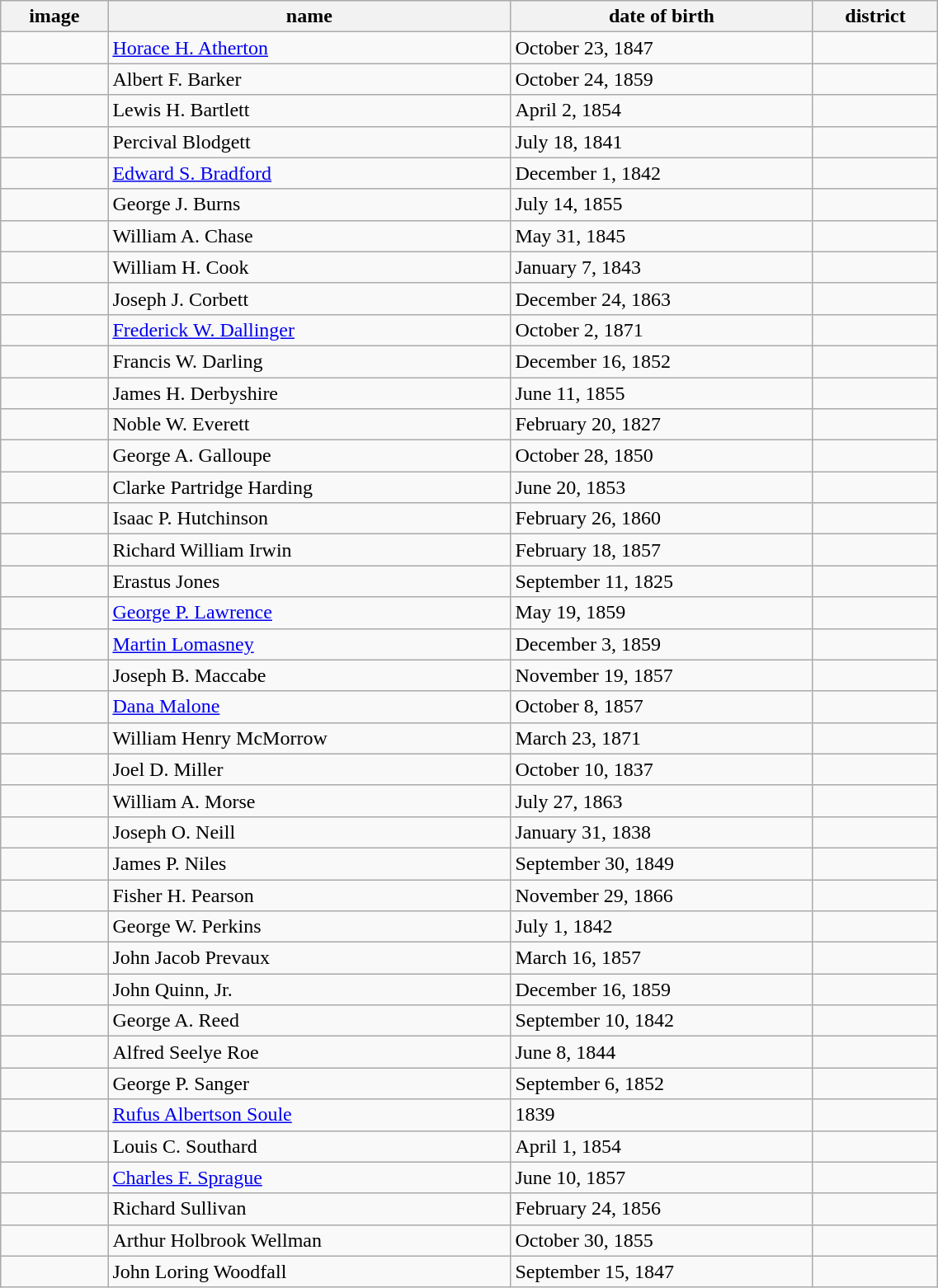<table class='wikitable sortable' style="width:60%">
<tr>
<th>image</th>
<th>name </th>
<th data-sort-type=date>date of birth </th>
<th>district</th>
</tr>
<tr>
<td></td>
<td><a href='#'>Horace H. Atherton</a></td>
<td>October 23, 1847</td>
<td></td>
</tr>
<tr>
<td></td>
<td>Albert F. Barker</td>
<td>October 24, 1859</td>
<td></td>
</tr>
<tr>
<td></td>
<td>Lewis H. Bartlett</td>
<td>April 2, 1854</td>
<td></td>
</tr>
<tr>
<td></td>
<td>Percival Blodgett</td>
<td>July 18, 1841</td>
<td></td>
</tr>
<tr>
<td></td>
<td><a href='#'>Edward S. Bradford</a></td>
<td>December 1, 1842</td>
<td></td>
</tr>
<tr>
<td></td>
<td>George J. Burns</td>
<td>July 14, 1855</td>
<td></td>
</tr>
<tr>
<td></td>
<td>William A. Chase</td>
<td>May 31, 1845</td>
<td></td>
</tr>
<tr>
<td></td>
<td>William H. Cook</td>
<td>January 7, 1843</td>
<td></td>
</tr>
<tr>
<td></td>
<td>Joseph J. Corbett</td>
<td>December 24, 1863</td>
<td></td>
</tr>
<tr>
<td></td>
<td><a href='#'>Frederick W. Dallinger</a></td>
<td>October 2, 1871</td>
<td></td>
</tr>
<tr>
<td></td>
<td>Francis W. Darling</td>
<td>December 16, 1852</td>
<td></td>
</tr>
<tr>
<td></td>
<td>James H. Derbyshire</td>
<td>June 11, 1855</td>
<td></td>
</tr>
<tr>
<td></td>
<td>Noble W. Everett</td>
<td>February 20, 1827</td>
<td></td>
</tr>
<tr>
<td></td>
<td>George A. Galloupe</td>
<td>October 28, 1850</td>
<td></td>
</tr>
<tr>
<td></td>
<td>Clarke Partridge Harding</td>
<td>June 20, 1853</td>
<td></td>
</tr>
<tr>
<td></td>
<td>Isaac P. Hutchinson</td>
<td>February 26, 1860</td>
<td></td>
</tr>
<tr>
<td></td>
<td>Richard William Irwin</td>
<td>February 18, 1857</td>
<td></td>
</tr>
<tr>
<td></td>
<td>Erastus Jones</td>
<td>September 11, 1825</td>
<td></td>
</tr>
<tr>
<td></td>
<td><a href='#'>George P. Lawrence</a></td>
<td>May 19, 1859</td>
<td></td>
</tr>
<tr>
<td></td>
<td><a href='#'>Martin Lomasney</a></td>
<td>December 3, 1859</td>
<td></td>
</tr>
<tr>
<td></td>
<td>Joseph B. Maccabe</td>
<td>November 19, 1857</td>
<td></td>
</tr>
<tr>
<td></td>
<td><a href='#'>Dana Malone</a></td>
<td>October 8, 1857</td>
<td></td>
</tr>
<tr>
<td></td>
<td>William Henry McMorrow</td>
<td>March 23, 1871</td>
<td></td>
</tr>
<tr>
<td></td>
<td>Joel D. Miller</td>
<td>October 10, 1837</td>
<td></td>
</tr>
<tr>
<td></td>
<td>William A. Morse</td>
<td>July 27, 1863</td>
<td></td>
</tr>
<tr>
<td></td>
<td>Joseph O. Neill</td>
<td>January 31, 1838</td>
<td></td>
</tr>
<tr>
<td></td>
<td>James P. Niles</td>
<td>September 30, 1849</td>
<td></td>
</tr>
<tr>
<td></td>
<td>Fisher H. Pearson</td>
<td>November 29, 1866</td>
<td></td>
</tr>
<tr>
<td></td>
<td>George W. Perkins</td>
<td>July 1, 1842</td>
<td></td>
</tr>
<tr>
<td></td>
<td>John Jacob Prevaux</td>
<td>March 16, 1857</td>
<td></td>
</tr>
<tr>
<td></td>
<td>John Quinn, Jr.</td>
<td>December 16, 1859</td>
<td></td>
</tr>
<tr>
<td></td>
<td>George A. Reed</td>
<td>September 10, 1842</td>
<td></td>
</tr>
<tr>
<td></td>
<td>Alfred Seelye Roe</td>
<td>June 8, 1844</td>
<td></td>
</tr>
<tr>
<td></td>
<td>George P. Sanger</td>
<td>September 6, 1852</td>
<td></td>
</tr>
<tr>
<td></td>
<td><a href='#'>Rufus Albertson Soule</a></td>
<td>1839</td>
<td></td>
</tr>
<tr>
<td></td>
<td>Louis C. Southard</td>
<td>April 1, 1854</td>
<td></td>
</tr>
<tr>
<td></td>
<td><a href='#'>Charles F. Sprague</a></td>
<td>June 10, 1857</td>
<td></td>
</tr>
<tr>
<td></td>
<td>Richard Sullivan</td>
<td>February 24, 1856</td>
<td></td>
</tr>
<tr>
<td></td>
<td>Arthur Holbrook Wellman</td>
<td>October 30, 1855</td>
<td></td>
</tr>
<tr>
<td></td>
<td>John Loring Woodfall</td>
<td>September 15, 1847</td>
<td></td>
</tr>
</table>
